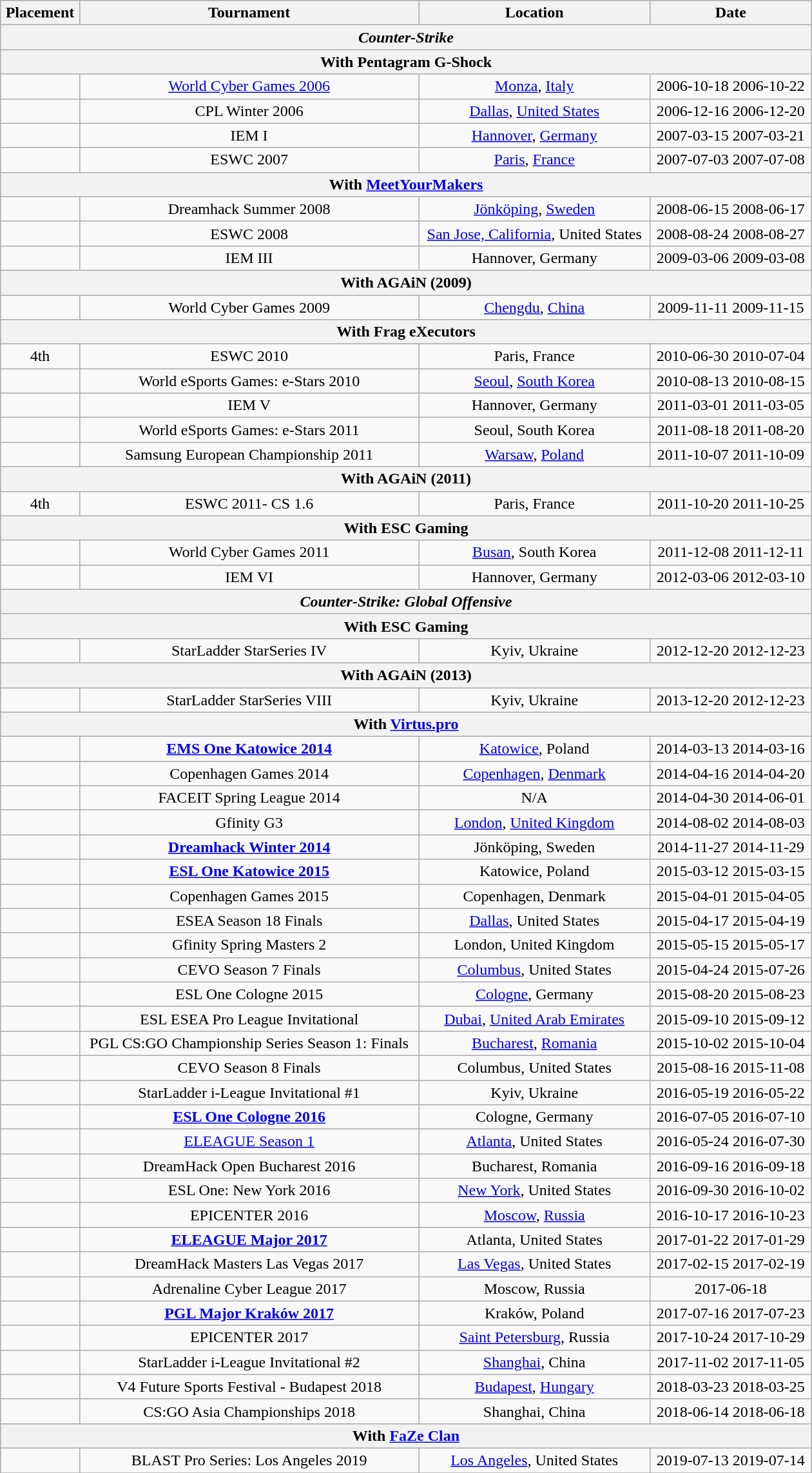<table class="wikitable" width="840"style="text-align:center">
<tr>
<th>Placement</th>
<th>Tournament</th>
<th>Location</th>
<th>Date</th>
</tr>
<tr>
<th colspan="4"><em>Counter-Strike</em></th>
</tr>
<tr>
<th colspan="4">With Pentagram G-Shock</th>
</tr>
<tr>
<td></td>
<td><a href='#'>World Cyber Games 2006</a></td>
<td><a href='#'>Monza</a>, <a href='#'>Italy</a></td>
<td>2006-10-18  2006-10-22</td>
</tr>
<tr>
<td></td>
<td>CPL Winter 2006</td>
<td><a href='#'>Dallas</a>, <a href='#'>United States</a></td>
<td>2006-12-16  2006-12-20</td>
</tr>
<tr>
<td></td>
<td>IEM I</td>
<td><a href='#'>Hannover</a>, <a href='#'>Germany</a></td>
<td>2007-03-15  2007-03-21</td>
</tr>
<tr>
<td></td>
<td>ESWC 2007</td>
<td><a href='#'>Paris</a>, <a href='#'>France</a></td>
<td>2007-07-03  2007-07-08</td>
</tr>
<tr>
<th colspan="4">With <a href='#'>MeetYourMakers</a></th>
</tr>
<tr>
<td></td>
<td>Dreamhack Summer 2008</td>
<td><a href='#'>Jönköping</a>, <a href='#'>Sweden</a></td>
<td>2008-06-15  2008-06-17</td>
</tr>
<tr>
<td></td>
<td>ESWC 2008</td>
<td><a href='#'>San Jose, California</a>, United States</td>
<td>2008-08-24  2008-08-27</td>
</tr>
<tr>
<td></td>
<td>IEM III</td>
<td>Hannover, Germany</td>
<td>2009-03-06  2009-03-08</td>
</tr>
<tr>
<th colspan="4">With AGAiN (2009)</th>
</tr>
<tr>
<td></td>
<td>World Cyber Games 2009</td>
<td><a href='#'>Chengdu</a>, <a href='#'>China</a></td>
<td>2009-11-11  2009-11-15</td>
</tr>
<tr>
<th colspan="4">With Frag eXecutors</th>
</tr>
<tr>
<td>4th</td>
<td>ESWC 2010</td>
<td>Paris, France</td>
<td>2010-06-30  2010-07-04</td>
</tr>
<tr>
<td></td>
<td>World eSports Games: e-Stars 2010</td>
<td><a href='#'>Seoul</a>, <a href='#'>South Korea</a></td>
<td>2010-08-13  2010-08-15</td>
</tr>
<tr>
<td></td>
<td>IEM V</td>
<td>Hannover, Germany</td>
<td>2011-03-01  2011-03-05</td>
</tr>
<tr>
<td></td>
<td>World eSports Games: e-Stars 2011</td>
<td>Seoul, South Korea</td>
<td>2011-08-18  2011-08-20</td>
</tr>
<tr>
<td></td>
<td>Samsung European Championship 2011</td>
<td><a href='#'>Warsaw</a>, <a href='#'>Poland</a></td>
<td>2011-10-07  2011-10-09</td>
</tr>
<tr>
<th colspan="4">With AGAiN (2011)</th>
</tr>
<tr>
<td>4th</td>
<td>ESWC 2011- CS 1.6</td>
<td>Paris, France</td>
<td>2011-10-20  2011-10-25</td>
</tr>
<tr>
<th colspan="4">With ESC Gaming</th>
</tr>
<tr>
<td></td>
<td>World Cyber Games 2011</td>
<td><a href='#'>Busan</a>, South Korea</td>
<td>2011-12-08  2011-12-11</td>
</tr>
<tr>
<td></td>
<td>IEM VI</td>
<td>Hannover, Germany</td>
<td>2012-03-06  2012-03-10</td>
</tr>
<tr>
<th colspan="4"><em>Counter-Strike: Global Offensive</em></th>
</tr>
<tr>
<th colspan="4">With ESC Gaming</th>
</tr>
<tr>
<td></td>
<td>StarLadder StarSeries IV</td>
<td>Kyiv, Ukraine</td>
<td>2012-12-20  2012-12-23</td>
</tr>
<tr>
<th colspan="4">With AGAiN (2013)</th>
</tr>
<tr>
<td></td>
<td>StarLadder StarSeries VIII</td>
<td>Kyiv, Ukraine</td>
<td>2013-12-20  2012-12-23</td>
</tr>
<tr>
<th colspan="4">With <a href='#'>Virtus.pro</a></th>
</tr>
<tr>
<td></td>
<td><strong><a href='#'>EMS One Katowice 2014</a></strong></td>
<td><a href='#'>Katowice</a>, Poland</td>
<td>2014-03-13  2014-03-16</td>
</tr>
<tr>
<td></td>
<td>Copenhagen Games 2014</td>
<td><a href='#'>Copenhagen</a>, <a href='#'>Denmark</a></td>
<td>2014-04-16  2014-04-20</td>
</tr>
<tr>
<td></td>
<td>FACEIT Spring League 2014</td>
<td>N/A</td>
<td>2014-04-30  2014-06-01</td>
</tr>
<tr>
<td></td>
<td>Gfinity G3</td>
<td><a href='#'>London</a>, <a href='#'>United Kingdom</a></td>
<td>2014-08-02  2014-08-03</td>
</tr>
<tr>
<td></td>
<td><strong><a href='#'>Dreamhack Winter 2014</a></strong></td>
<td>Jönköping, Sweden</td>
<td>2014-11-27  2014-11-29</td>
</tr>
<tr>
<td></td>
<td><strong><a href='#'>ESL One Katowice 2015</a></strong></td>
<td>Katowice, Poland</td>
<td>2015-03-12  2015-03-15</td>
</tr>
<tr>
<td></td>
<td>Copenhagen Games 2015</td>
<td>Copenhagen, Denmark</td>
<td>2015-04-01  2015-04-05</td>
</tr>
<tr>
<td></td>
<td>ESEA Season 18 Finals</td>
<td><a href='#'>Dallas</a>, United States</td>
<td>2015-04-17  2015-04-19</td>
</tr>
<tr>
<td></td>
<td>Gfinity Spring Masters 2</td>
<td>London, United Kingdom</td>
<td>2015-05-15  2015-05-17</td>
</tr>
<tr>
<td></td>
<td>CEVO Season 7 Finals</td>
<td><a href='#'>Columbus</a>, United States</td>
<td>2015-04-24  2015-07-26</td>
</tr>
<tr>
<td></td>
<td>ESL One Cologne 2015</td>
<td><a href='#'>Cologne</a>, Germany</td>
<td>2015-08-20  2015-08-23</td>
</tr>
<tr>
<td></td>
<td>ESL ESEA Pro League Invitational</td>
<td><a href='#'>Dubai</a>, <a href='#'>United Arab Emirates</a></td>
<td>2015-09-10  2015-09-12</td>
</tr>
<tr>
<td></td>
<td>PGL CS:GO Championship Series Season 1: Finals</td>
<td><a href='#'>Bucharest</a>, <a href='#'>Romania</a></td>
<td>2015-10-02  2015-10-04</td>
</tr>
<tr>
<td></td>
<td>CEVO Season 8 Finals</td>
<td>Columbus, United States</td>
<td>2015-08-16  2015-11-08</td>
</tr>
<tr>
<td></td>
<td>StarLadder i-League Invitational #1</td>
<td>Kyiv, Ukraine</td>
<td>2016-05-19  2016-05-22</td>
</tr>
<tr>
<td></td>
<td><strong><a href='#'>ESL One Cologne 2016</a></strong></td>
<td>Cologne, Germany</td>
<td>2016-07-05  2016-07-10</td>
</tr>
<tr>
<td></td>
<td><a href='#'>ELEAGUE Season 1</a></td>
<td><a href='#'>Atlanta</a>, United States</td>
<td>2016-05-24  2016-07-30</td>
</tr>
<tr>
<td></td>
<td>DreamHack Open Bucharest 2016</td>
<td>Bucharest, Romania</td>
<td>2016-09-16  2016-09-18</td>
</tr>
<tr>
<td></td>
<td>ESL One: New York 2016</td>
<td><a href='#'>New York</a>, United States</td>
<td>2016-09-30  2016-10-02</td>
</tr>
<tr>
<td></td>
<td>EPICENTER 2016</td>
<td><a href='#'>Moscow</a>, <a href='#'>Russia</a></td>
<td>2016-10-17  2016-10-23</td>
</tr>
<tr>
<td></td>
<td><strong><a href='#'>ELEAGUE Major 2017</a></strong></td>
<td>Atlanta, United States</td>
<td>2017-01-22  2017-01-29</td>
</tr>
<tr>
<td></td>
<td>DreamHack Masters Las Vegas 2017</td>
<td><a href='#'>Las Vegas</a>, United States</td>
<td>2017-02-15  2017-02-19</td>
</tr>
<tr>
<td></td>
<td>Adrenaline Cyber League 2017</td>
<td>Moscow, Russia</td>
<td>2017-06-18</td>
</tr>
<tr>
<td></td>
<td><strong><a href='#'>PGL Major Kraków 2017</a></strong></td>
<td>Kraków, Poland</td>
<td>2017-07-16  2017-07-23</td>
</tr>
<tr>
<td></td>
<td>EPICENTER 2017</td>
<td><a href='#'>Saint Petersburg</a>, Russia</td>
<td>2017-10-24  2017-10-29</td>
</tr>
<tr>
<td></td>
<td>StarLadder i-League Invitational #2</td>
<td><a href='#'>Shanghai</a>, China</td>
<td>2017-11-02  2017-11-05</td>
</tr>
<tr>
<td></td>
<td>V4 Future Sports Festival - Budapest 2018</td>
<td><a href='#'>Budapest</a>, <a href='#'>Hungary</a></td>
<td>2018-03-23  2018-03-25</td>
</tr>
<tr>
<td></td>
<td>CS:GO Asia Championships 2018</td>
<td>Shanghai, China</td>
<td>2018-06-14  2018-06-18</td>
</tr>
<tr>
<th colspan="4">With <a href='#'>FaZe Clan</a></th>
</tr>
<tr>
<td></td>
<td>BLAST Pro Series: Los Angeles 2019</td>
<td><a href='#'>Los Angeles</a>, United States</td>
<td>2019-07-13  2019-07-14</td>
</tr>
<tr>
</tr>
</table>
